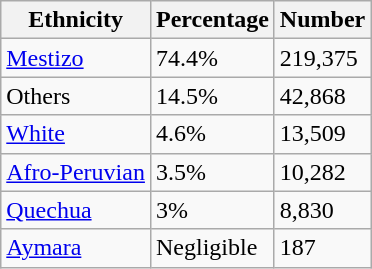<table class="wikitable">
<tr>
<th>Ethnicity</th>
<th>Percentage</th>
<th>Number</th>
</tr>
<tr>
<td><a href='#'>Mestizo</a></td>
<td>74.4%</td>
<td>219,375</td>
</tr>
<tr>
<td>Others</td>
<td>14.5%</td>
<td>42,868</td>
</tr>
<tr>
<td><a href='#'>White</a></td>
<td>4.6%</td>
<td>13,509</td>
</tr>
<tr>
<td><a href='#'>Afro-Peruvian</a></td>
<td>3.5%</td>
<td>10,282</td>
</tr>
<tr>
<td><a href='#'>Quechua</a></td>
<td>3%</td>
<td>8,830</td>
</tr>
<tr>
<td><a href='#'>Aymara</a></td>
<td>Negligible</td>
<td>187</td>
</tr>
</table>
